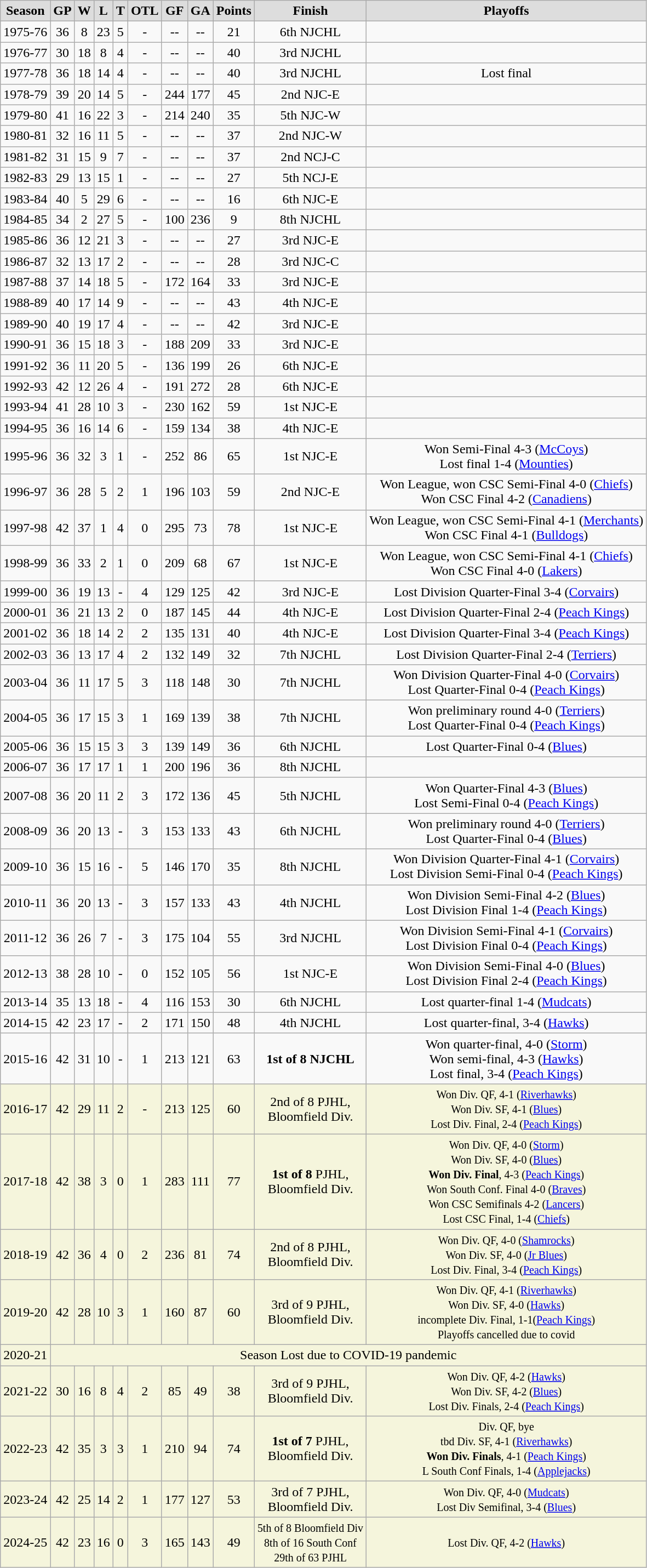<table class="wikitable">
<tr align="center"  bgcolor="#dddddd">
<td><strong>Season</strong></td>
<td><strong>GP </strong></td>
<td><strong> W </strong></td>
<td><strong> L </strong></td>
<td><strong> T </strong></td>
<td><strong>OTL</strong></td>
<td><strong>GF </strong></td>
<td><strong>GA </strong></td>
<td><strong>Points</strong></td>
<td><strong>Finish</strong></td>
<td><strong>Playoffs</strong></td>
</tr>
<tr align="center">
<td>1975-76</td>
<td>36</td>
<td>8</td>
<td>23</td>
<td>5</td>
<td>-</td>
<td>--</td>
<td>--</td>
<td>21</td>
<td>6th NJCHL</td>
<td></td>
</tr>
<tr align="center">
<td>1976-77</td>
<td>30</td>
<td>18</td>
<td>8</td>
<td>4</td>
<td>-</td>
<td>--</td>
<td>--</td>
<td>40</td>
<td>3rd NJCHL</td>
<td></td>
</tr>
<tr align="center">
<td>1977-78</td>
<td>36</td>
<td>18</td>
<td>14</td>
<td>4</td>
<td>-</td>
<td>--</td>
<td>--</td>
<td>40</td>
<td>3rd NJCHL</td>
<td>Lost final</td>
</tr>
<tr align="center">
<td>1978-79</td>
<td>39</td>
<td>20</td>
<td>14</td>
<td>5</td>
<td>-</td>
<td>244</td>
<td>177</td>
<td>45</td>
<td>2nd NJC-E</td>
<td></td>
</tr>
<tr align="center">
<td>1979-80</td>
<td>41</td>
<td>16</td>
<td>22</td>
<td>3</td>
<td>-</td>
<td>214</td>
<td>240</td>
<td>35</td>
<td>5th NJC-W</td>
<td></td>
</tr>
<tr align="center">
<td>1980-81</td>
<td>32</td>
<td>16</td>
<td>11</td>
<td>5</td>
<td>-</td>
<td>--</td>
<td>--</td>
<td>37</td>
<td>2nd NJC-W</td>
<td></td>
</tr>
<tr align="center">
<td>1981-82</td>
<td>31</td>
<td>15</td>
<td>9</td>
<td>7</td>
<td>-</td>
<td>--</td>
<td>--</td>
<td>37</td>
<td>2nd NCJ-C</td>
<td></td>
</tr>
<tr align="center">
<td>1982-83</td>
<td>29</td>
<td>13</td>
<td>15</td>
<td>1</td>
<td>-</td>
<td>--</td>
<td>--</td>
<td>27</td>
<td>5th NCJ-E</td>
<td></td>
</tr>
<tr align="center">
<td>1983-84</td>
<td>40</td>
<td>5</td>
<td>29</td>
<td>6</td>
<td>-</td>
<td>--</td>
<td>--</td>
<td>16</td>
<td>6th NJC-E</td>
<td></td>
</tr>
<tr align="center">
<td>1984-85</td>
<td>34</td>
<td>2</td>
<td>27</td>
<td>5</td>
<td>-</td>
<td>100</td>
<td>236</td>
<td>9</td>
<td>8th NJCHL</td>
<td></td>
</tr>
<tr align="center">
<td>1985-86</td>
<td>36</td>
<td>12</td>
<td>21</td>
<td>3</td>
<td>-</td>
<td>--</td>
<td>--</td>
<td>27</td>
<td>3rd NJC-E</td>
<td></td>
</tr>
<tr align="center">
<td>1986-87</td>
<td>32</td>
<td>13</td>
<td>17</td>
<td>2</td>
<td>-</td>
<td>--</td>
<td>--</td>
<td>28</td>
<td>3rd NJC-C</td>
<td></td>
</tr>
<tr align="center">
<td>1987-88</td>
<td>37</td>
<td>14</td>
<td>18</td>
<td>5</td>
<td>-</td>
<td>172</td>
<td>164</td>
<td>33</td>
<td>3rd NJC-E</td>
<td></td>
</tr>
<tr align="center">
<td>1988-89</td>
<td>40</td>
<td>17</td>
<td>14</td>
<td>9</td>
<td>-</td>
<td>--</td>
<td>--</td>
<td>43</td>
<td>4th NJC-E</td>
<td></td>
</tr>
<tr align="center">
<td>1989-90</td>
<td>40</td>
<td>19</td>
<td>17</td>
<td>4</td>
<td>-</td>
<td>--</td>
<td>--</td>
<td>42</td>
<td>3rd NJC-E</td>
<td></td>
</tr>
<tr align="center">
<td>1990-91</td>
<td>36</td>
<td>15</td>
<td>18</td>
<td>3</td>
<td>-</td>
<td>188</td>
<td>209</td>
<td>33</td>
<td>3rd NJC-E</td>
<td></td>
</tr>
<tr align="center">
<td>1991-92</td>
<td>36</td>
<td>11</td>
<td>20</td>
<td>5</td>
<td>-</td>
<td>136</td>
<td>199</td>
<td>26</td>
<td>6th NJC-E</td>
<td></td>
</tr>
<tr align="center">
<td>1992-93</td>
<td>42</td>
<td>12</td>
<td>26</td>
<td>4</td>
<td>-</td>
<td>191</td>
<td>272</td>
<td>28</td>
<td>6th NJC-E</td>
<td></td>
</tr>
<tr align="center">
<td>1993-94</td>
<td>41</td>
<td>28</td>
<td>10</td>
<td>3</td>
<td>-</td>
<td>230</td>
<td>162</td>
<td>59</td>
<td>1st NJC-E</td>
<td></td>
</tr>
<tr align="center">
<td>1994-95</td>
<td>36</td>
<td>16</td>
<td>14</td>
<td>6</td>
<td>-</td>
<td>159</td>
<td>134</td>
<td>38</td>
<td>4th NJC-E</td>
<td></td>
</tr>
<tr align="center">
<td>1995-96</td>
<td>36</td>
<td>32</td>
<td>3</td>
<td>1</td>
<td>-</td>
<td>252</td>
<td>86</td>
<td>65</td>
<td>1st NJC-E</td>
<td>Won Semi-Final 4-3 (<a href='#'>McCoys</a>)<br>Lost final 1-4 (<a href='#'>Mounties</a>)</td>
</tr>
<tr align="center">
<td>1996-97</td>
<td>36</td>
<td>28</td>
<td>5</td>
<td>2</td>
<td>1</td>
<td>196</td>
<td>103</td>
<td>59</td>
<td>2nd NJC-E</td>
<td>Won League, won CSC Semi-Final 4-0 (<a href='#'>Chiefs</a>)<br>Won CSC Final 4-2 (<a href='#'>Canadiens</a>)</td>
</tr>
<tr align="center">
<td>1997-98</td>
<td>42</td>
<td>37</td>
<td>1</td>
<td>4</td>
<td>0</td>
<td>295</td>
<td>73</td>
<td>78</td>
<td>1st NJC-E</td>
<td>Won League, won CSC Semi-Final 4-1 (<a href='#'>Merchants</a>)<br>Won CSC Final 4-1 (<a href='#'>Bulldogs</a>)</td>
</tr>
<tr align="center">
<td>1998-99</td>
<td>36</td>
<td>33</td>
<td>2</td>
<td>1</td>
<td>0</td>
<td>209</td>
<td>68</td>
<td>67</td>
<td>1st NJC-E</td>
<td>Won League, won CSC Semi-Final 4-1 (<a href='#'>Chiefs</a>)<br>Won CSC Final 4-0 (<a href='#'>Lakers</a>)</td>
</tr>
<tr align="center">
<td>1999-00</td>
<td>36</td>
<td>19</td>
<td>13</td>
<td>-</td>
<td>4</td>
<td>129</td>
<td>125</td>
<td>42</td>
<td>3rd NJC-E</td>
<td>Lost Division Quarter-Final 3-4 (<a href='#'>Corvairs</a>)</td>
</tr>
<tr align="center">
<td>2000-01</td>
<td>36</td>
<td>21</td>
<td>13</td>
<td>2</td>
<td>0</td>
<td>187</td>
<td>145</td>
<td>44</td>
<td>4th NJC-E</td>
<td>Lost Division Quarter-Final 2-4 (<a href='#'>Peach Kings</a>)</td>
</tr>
<tr align="center">
<td>2001-02</td>
<td>36</td>
<td>18</td>
<td>14</td>
<td>2</td>
<td>2</td>
<td>135</td>
<td>131</td>
<td>40</td>
<td>4th NJC-E</td>
<td>Lost Division Quarter-Final 3-4 (<a href='#'>Peach Kings</a>)</td>
</tr>
<tr align="center">
<td>2002-03</td>
<td>36</td>
<td>13</td>
<td>17</td>
<td>4</td>
<td>2</td>
<td>132</td>
<td>149</td>
<td>32</td>
<td>7th NJCHL</td>
<td>Lost Division Quarter-Final 2-4 (<a href='#'>Terriers</a>)</td>
</tr>
<tr align="center">
<td>2003-04</td>
<td>36</td>
<td>11</td>
<td>17</td>
<td>5</td>
<td>3</td>
<td>118</td>
<td>148</td>
<td>30</td>
<td>7th NJCHL</td>
<td>Won Division Quarter-Final 4-0 (<a href='#'>Corvairs</a>)<br>Lost Quarter-Final 0-4 (<a href='#'>Peach Kings</a>)</td>
</tr>
<tr align="center">
<td>2004-05</td>
<td>36</td>
<td>17</td>
<td>15</td>
<td>3</td>
<td>1</td>
<td>169</td>
<td>139</td>
<td>38</td>
<td>7th NJCHL</td>
<td>Won preliminary round 4-0 (<a href='#'>Terriers</a>)<br>Lost Quarter-Final 0-4 (<a href='#'>Peach Kings</a>)</td>
</tr>
<tr align="center">
<td>2005-06</td>
<td>36</td>
<td>15</td>
<td>15</td>
<td>3</td>
<td>3</td>
<td>139</td>
<td>149</td>
<td>36</td>
<td>6th NJCHL</td>
<td>Lost Quarter-Final 0-4 (<a href='#'>Blues</a>)</td>
</tr>
<tr align="center">
<td>2006-07</td>
<td>36</td>
<td>17</td>
<td>17</td>
<td>1</td>
<td>1</td>
<td>200</td>
<td>196</td>
<td>36</td>
<td>8th NJCHL</td>
<td></td>
</tr>
<tr align="center">
<td>2007-08</td>
<td>36</td>
<td>20</td>
<td>11</td>
<td>2</td>
<td>3</td>
<td>172</td>
<td>136</td>
<td>45</td>
<td>5th NJCHL</td>
<td>Won Quarter-Final 4-3 (<a href='#'>Blues</a>)<br>Lost Semi-Final 0-4 (<a href='#'>Peach Kings</a>)</td>
</tr>
<tr align="center">
<td>2008-09</td>
<td>36</td>
<td>20</td>
<td>13</td>
<td>-</td>
<td>3</td>
<td>153</td>
<td>133</td>
<td>43</td>
<td>6th NJCHL</td>
<td>Won preliminary round 4-0 (<a href='#'>Terriers</a>)<br>Lost Quarter-Final 0-4 (<a href='#'>Blues</a>)</td>
</tr>
<tr align="center">
<td>2009-10</td>
<td>36</td>
<td>15</td>
<td>16</td>
<td>-</td>
<td>5</td>
<td>146</td>
<td>170</td>
<td>35</td>
<td>8th NJCHL</td>
<td>Won Division Quarter-Final 4-1 (<a href='#'>Corvairs</a>)<br>Lost Division Semi-Final 0-4 (<a href='#'>Peach Kings</a>)</td>
</tr>
<tr align="center">
<td>2010-11</td>
<td>36</td>
<td>20</td>
<td>13</td>
<td>-</td>
<td>3</td>
<td>157</td>
<td>133</td>
<td>43</td>
<td>4th NJCHL</td>
<td>Won Division Semi-Final 4-2 (<a href='#'>Blues</a>)<br>Lost Division Final 1-4 (<a href='#'>Peach Kings</a>)</td>
</tr>
<tr align="center">
<td>2011-12</td>
<td>36</td>
<td>26</td>
<td>7</td>
<td>-</td>
<td>3</td>
<td>175</td>
<td>104</td>
<td>55</td>
<td>3rd NJCHL</td>
<td>Won Division Semi-Final 4-1 (<a href='#'>Corvairs</a>)<br>Lost Division Final 0-4 (<a href='#'>Peach Kings</a>)</td>
</tr>
<tr align="center">
<td>2012-13</td>
<td>38</td>
<td>28</td>
<td>10</td>
<td>-</td>
<td>0</td>
<td>152</td>
<td>105</td>
<td>56</td>
<td>1st NJC-E</td>
<td>Won Division Semi-Final 4-0 (<a href='#'>Blues</a>)<br>Lost Division Final 2-4 (<a href='#'>Peach Kings</a>)</td>
</tr>
<tr align="center">
<td>2013-14</td>
<td>35</td>
<td>13</td>
<td>18</td>
<td>-</td>
<td>4</td>
<td>116</td>
<td>153</td>
<td>30</td>
<td>6th NJCHL</td>
<td>Lost quarter-final 1-4 (<a href='#'>Mudcats</a>)</td>
</tr>
<tr align="center">
<td>2014-15</td>
<td>42</td>
<td>23</td>
<td>17</td>
<td>-</td>
<td>2</td>
<td>171</td>
<td>150</td>
<td>48</td>
<td>4th NJCHL</td>
<td>Lost quarter-final, 3-4 (<a href='#'>Hawks</a>)</td>
</tr>
<tr align="center">
<td>2015-16</td>
<td>42</td>
<td>31</td>
<td>10</td>
<td>-</td>
<td>1</td>
<td>213</td>
<td>121</td>
<td>63</td>
<td><strong>1st of 8 NJCHL</strong></td>
<td>Won quarter-final, 4-0 (<a href='#'>Storm</a>)<br>Won semi-final, 4-3 (<a href='#'>Hawks</a>)<br>Lost final, 3-4 (<a href='#'>Peach Kings</a>)</td>
</tr>
<tr align="center"  bgcolor=beige>
<td>2016-17</td>
<td>42</td>
<td>29</td>
<td>11</td>
<td>2</td>
<td>-</td>
<td>213</td>
<td>125</td>
<td>60</td>
<td>2nd of 8 PJHL, <br>Bloomfield Div.</td>
<td><small>Won Div. QF, 4-1 (<a href='#'>Riverhawks</a>)<br>Won Div. SF, 4-1 (<a href='#'>Blues</a>)<br>Lost Div. Final, 2-4 (<a href='#'>Peach Kings</a>)</small></td>
</tr>
<tr align="center"  bgcolor=beige>
<td>2017-18</td>
<td>42</td>
<td>38</td>
<td>3</td>
<td>0</td>
<td>1</td>
<td>283</td>
<td>111</td>
<td>77</td>
<td><strong>1st of 8</strong> PJHL, <br>Bloomfield Div.</td>
<td><small>Won Div. QF, 4-0 (<a href='#'>Storm</a>)<br>Won Div. SF, 4-0 (<a href='#'>Blues</a>)<br><strong>Won Div. Final</strong>, 4-3 (<a href='#'>Peach Kings</a>)<br>Won South Conf. Final 4-0 (<a href='#'>Braves</a>)<br> Won CSC Semifinals 4-2 (<a href='#'>Lancers</a>)<br>Lost CSC Final, 1-4 (<a href='#'>Chiefs</a>)</small></td>
</tr>
<tr align="center"  bgcolor=beige>
<td>2018-19</td>
<td>42</td>
<td>36</td>
<td>4</td>
<td>0</td>
<td>2</td>
<td>236</td>
<td>81</td>
<td>74</td>
<td>2nd of 8 PJHL, <br>Bloomfield Div.</td>
<td><small>Won Div. QF, 4-0 (<a href='#'>Shamrocks</a>)<br>Won Div. SF, 4-0 (<a href='#'>Jr Blues</a>)<br>Lost Div. Final, 3-4 (<a href='#'>Peach Kings</a>)</small></td>
</tr>
<tr align="center"  bgcolor=beige>
<td>2019-20</td>
<td>42</td>
<td>28</td>
<td>10</td>
<td>3</td>
<td>1</td>
<td>160</td>
<td>87</td>
<td>60</td>
<td>3rd of 9 PJHL, <br>Bloomfield Div.</td>
<td><small>Won Div. QF, 4-1 (<a href='#'>Riverhawks</a>)<br>Won Div. SF, 4-0 (<a href='#'>Hawks</a>)<br>incomplete Div. Final, 1-1(<a href='#'>Peach Kings</a>)<br> Playoffs cancelled due to covid</small></td>
</tr>
<tr align="center" bgcolor="beige">
<td>2020-21</td>
<td colspan="10">Season Lost due to COVID-19 pandemic</td>
</tr>
<tr align="center"  bgcolor=beige>
<td>2021-22</td>
<td>30</td>
<td>16</td>
<td>8</td>
<td>4</td>
<td>2</td>
<td>85</td>
<td>49</td>
<td>38</td>
<td>3rd of 9 PJHL, <br>Bloomfield Div.</td>
<td><small>Won Div. QF, 4-2 (<a href='#'>Hawks</a>)<br>Won Div. SF, 4-2 (<a href='#'>Blues</a>)<br>Lost Div. Finals, 2-4 (<a href='#'>Peach Kings</a>)</small></td>
</tr>
<tr align="center"  bgcolor=beige>
<td>2022-23</td>
<td>42</td>
<td>35</td>
<td>3</td>
<td>3</td>
<td>1</td>
<td>210</td>
<td>94</td>
<td>74</td>
<td><strong>1st of 7</strong> PJHL, <br>Bloomfield Div.</td>
<td><small>Div. QF, bye<br>tbd Div. SF, 4-1 (<a href='#'>Riverhawks</a>)<br><strong>Won Div. Finals</strong>, 4-1 (<a href='#'>Peach Kings</a>)<br>L South Conf Finals, 1-4 (<a href='#'>Applejacks</a>)</small></td>
</tr>
<tr align="center"  bgcolor=beige>
<td>2023-24</td>
<td>42</td>
<td>25</td>
<td>14</td>
<td>2</td>
<td>1</td>
<td>177</td>
<td>127</td>
<td>53</td>
<td>3rd of 7 PJHL, <br>Bloomfield Div.</td>
<td><small>Won Div. QF, 4-0 (<a href='#'>Mudcats</a>)<br>Lost Div Semifinal, 3-4 (<a href='#'>Blues</a>)</small></td>
</tr>
<tr align="center"  bgcolor=beige>
<td>2024-25</td>
<td>42</td>
<td>23</td>
<td>16</td>
<td>0</td>
<td>3</td>
<td>165</td>
<td>143</td>
<td>49</td>
<td><small>5th of 8 Bloomfield Div<br>8th of 16 South Conf<br>29th of 63 PJHL </small></td>
<td><small>Lost Div. QF, 4-2 (<a href='#'>Hawks</a>)</small></td>
</tr>
</table>
